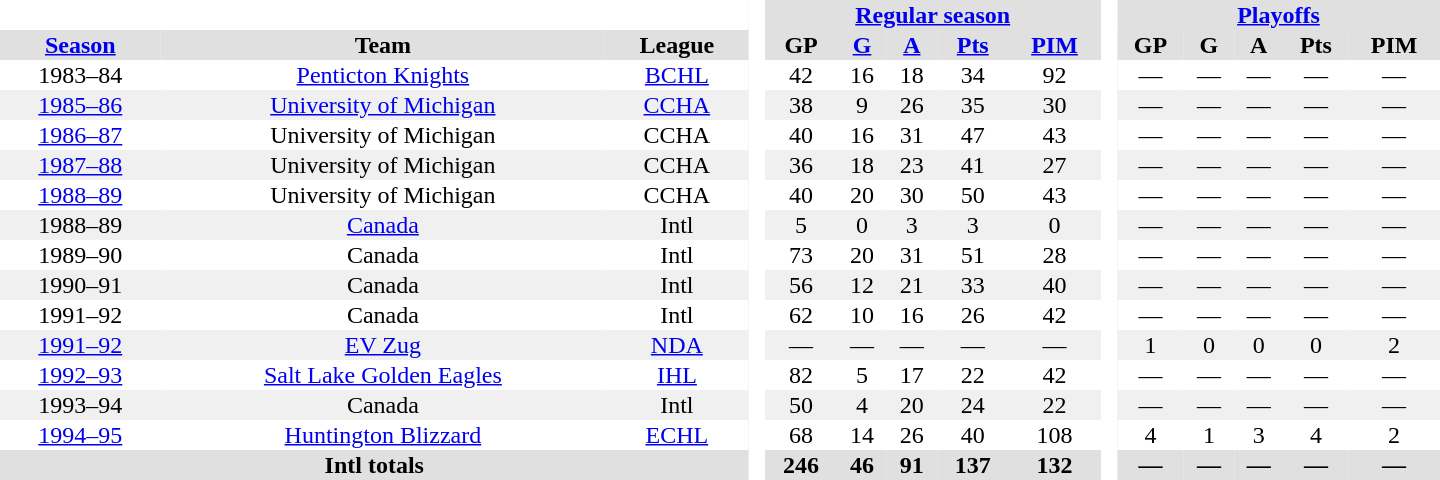<table border="0" cellpadding="1" cellspacing="0" style="text-align:center; width:60em">
<tr bgcolor="#e0e0e0">
<th colspan="3" bgcolor="#ffffff"> </th>
<th rowspan="99" bgcolor="#ffffff"> </th>
<th colspan="5"><a href='#'>Regular season</a></th>
<th rowspan="99" bgcolor="#ffffff"> </th>
<th colspan="5"><a href='#'>Playoffs</a></th>
</tr>
<tr bgcolor="#e0e0e0">
<th><a href='#'>Season</a></th>
<th>Team</th>
<th>League</th>
<th>GP</th>
<th><a href='#'>G</a></th>
<th><a href='#'>A</a></th>
<th><a href='#'>Pts</a></th>
<th><a href='#'>PIM</a></th>
<th>GP</th>
<th>G</th>
<th>A</th>
<th>Pts</th>
<th>PIM</th>
</tr>
<tr>
<td>1983–84</td>
<td><a href='#'>Penticton Knights</a></td>
<td><a href='#'>BCHL</a></td>
<td>42</td>
<td>16</td>
<td>18</td>
<td>34</td>
<td>92</td>
<td>—</td>
<td>—</td>
<td>—</td>
<td>—</td>
<td>—</td>
</tr>
<tr bgcolor="#f0f0f0">
<td><a href='#'>1985–86</a></td>
<td><a href='#'>University of Michigan</a></td>
<td><a href='#'>CCHA</a></td>
<td>38</td>
<td>9</td>
<td>26</td>
<td>35</td>
<td>30</td>
<td>—</td>
<td>—</td>
<td>—</td>
<td>—</td>
<td>—</td>
</tr>
<tr>
<td><a href='#'>1986–87</a></td>
<td>University of Michigan</td>
<td>CCHA</td>
<td>40</td>
<td>16</td>
<td>31</td>
<td>47</td>
<td>43</td>
<td>—</td>
<td>—</td>
<td>—</td>
<td>—</td>
<td>—</td>
</tr>
<tr bgcolor="#f0f0f0">
<td><a href='#'>1987–88</a></td>
<td>University of Michigan</td>
<td>CCHA</td>
<td>36</td>
<td>18</td>
<td>23</td>
<td>41</td>
<td>27</td>
<td>—</td>
<td>—</td>
<td>—</td>
<td>—</td>
<td>—</td>
</tr>
<tr>
<td><a href='#'>1988–89</a></td>
<td>University of Michigan</td>
<td>CCHA</td>
<td>40</td>
<td>20</td>
<td>30</td>
<td>50</td>
<td>43</td>
<td>—</td>
<td>—</td>
<td>—</td>
<td>—</td>
<td>—</td>
</tr>
<tr bgcolor="#f0f0f0">
<td>1988–89</td>
<td><a href='#'>Canada</a></td>
<td>Intl</td>
<td>5</td>
<td>0</td>
<td>3</td>
<td>3</td>
<td>0</td>
<td>—</td>
<td>—</td>
<td>—</td>
<td>—</td>
<td>—</td>
</tr>
<tr>
<td>1989–90</td>
<td>Canada</td>
<td>Intl</td>
<td>73</td>
<td>20</td>
<td>31</td>
<td>51</td>
<td>28</td>
<td>—</td>
<td>—</td>
<td>—</td>
<td>—</td>
<td>—</td>
</tr>
<tr bgcolor="#f0f0f0">
<td>1990–91</td>
<td>Canada</td>
<td>Intl</td>
<td>56</td>
<td>12</td>
<td>21</td>
<td>33</td>
<td>40</td>
<td>—</td>
<td>—</td>
<td>—</td>
<td>—</td>
<td>—</td>
</tr>
<tr>
<td>1991–92</td>
<td>Canada</td>
<td>Intl</td>
<td>62</td>
<td>10</td>
<td>16</td>
<td>26</td>
<td>42</td>
<td>—</td>
<td>—</td>
<td>—</td>
<td>—</td>
<td>—</td>
</tr>
<tr bgcolor="#f0f0f0">
<td><a href='#'>1991–92</a></td>
<td><a href='#'>EV Zug</a></td>
<td><a href='#'>NDA</a></td>
<td>—</td>
<td>—</td>
<td>—</td>
<td>—</td>
<td>—</td>
<td>1</td>
<td>0</td>
<td>0</td>
<td>0</td>
<td>2</td>
</tr>
<tr>
<td><a href='#'>1992–93</a></td>
<td><a href='#'>Salt Lake Golden Eagles</a></td>
<td><a href='#'>IHL</a></td>
<td>82</td>
<td>5</td>
<td>17</td>
<td>22</td>
<td>42</td>
<td>—</td>
<td>—</td>
<td>—</td>
<td>—</td>
<td>—</td>
</tr>
<tr bgcolor="#f0f0f0">
<td>1993–94</td>
<td>Canada</td>
<td>Intl</td>
<td>50</td>
<td>4</td>
<td>20</td>
<td>24</td>
<td>22</td>
<td>—</td>
<td>—</td>
<td>—</td>
<td>—</td>
<td>—</td>
</tr>
<tr>
<td><a href='#'>1994–95</a></td>
<td><a href='#'>Huntington Blizzard</a></td>
<td><a href='#'>ECHL</a></td>
<td>68</td>
<td>14</td>
<td>26</td>
<td>40</td>
<td>108</td>
<td>4</td>
<td>1</td>
<td>3</td>
<td>4</td>
<td>2</td>
</tr>
<tr bgcolor="#e0e0e0">
<th colspan="3">Intl totals</th>
<th>246</th>
<th>46</th>
<th>91</th>
<th>137</th>
<th>132</th>
<th>—</th>
<th>—</th>
<th>—</th>
<th>—</th>
<th>—</th>
</tr>
</table>
